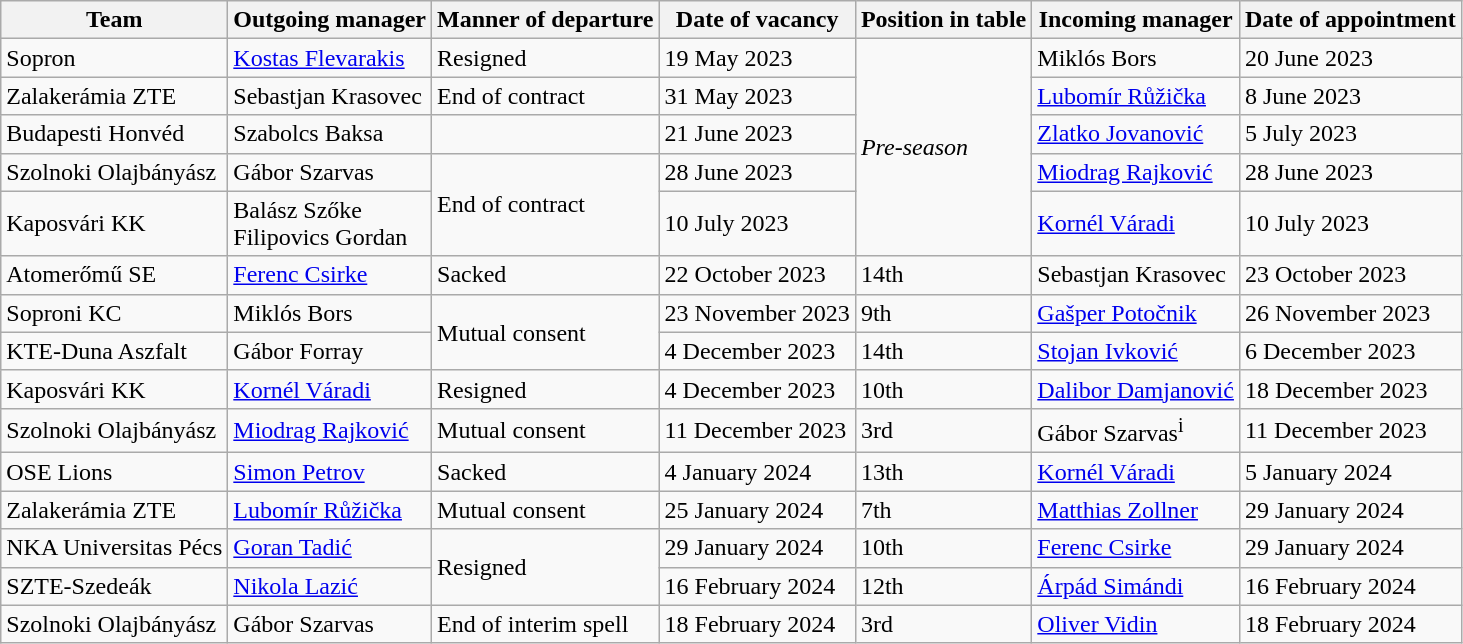<table class="wikitable sortable">
<tr>
<th>Team</th>
<th>Outgoing manager</th>
<th>Manner of departure</th>
<th>Date of vacancy</th>
<th>Position in table</th>
<th>Incoming manager</th>
<th>Date of appointment</th>
</tr>
<tr>
<td>Sopron</td>
<td> <a href='#'>Kostas Flevarakis</a></td>
<td>Resigned</td>
<td>19 May 2023</td>
<td rowspan="5"><em>Pre-season</em></td>
<td> Miklós Bors</td>
<td>20 June 2023</td>
</tr>
<tr>
<td>Zalakerámia ZTE</td>
<td> Sebastjan Krasovec</td>
<td>End of contract</td>
<td>31 May 2023</td>
<td> <a href='#'>Lubomír Růžička</a></td>
<td>8 June 2023</td>
</tr>
<tr>
<td>Budapesti Honvéd</td>
<td> Szabolcs Baksa</td>
<td></td>
<td>21 June 2023</td>
<td> <a href='#'>Zlatko Jovanović</a></td>
<td>5 July 2023</td>
</tr>
<tr>
<td>Szolnoki Olajbányász</td>
<td> Gábor Szarvas</td>
<td rowspan=2>End of contract</td>
<td>28 June 2023</td>
<td> <a href='#'>Miodrag Rajković</a></td>
<td>28 June 2023</td>
</tr>
<tr>
<td>Kaposvári KK</td>
<td> Balász Szőke<br> Filipovics Gordan</td>
<td>10 July 2023</td>
<td> <a href='#'>Kornél Váradi</a></td>
<td>10 July 2023</td>
</tr>
<tr>
<td>Atomerőmű SE</td>
<td> <a href='#'>Ferenc Csirke</a></td>
<td>Sacked</td>
<td>22 October 2023</td>
<td>14th</td>
<td> Sebastjan Krasovec</td>
<td>23 October 2023</td>
</tr>
<tr>
<td>Soproni KC</td>
<td> Miklós Bors</td>
<td rowspan=2>Mutual consent</td>
<td>23 November 2023</td>
<td>9th</td>
<td> <a href='#'>Gašper Potočnik</a></td>
<td>26 November 2023</td>
</tr>
<tr>
<td>KTE-Duna Aszfalt</td>
<td> Gábor Forray</td>
<td>4 December 2023</td>
<td>14th</td>
<td>  <a href='#'>Stojan Ivković</a></td>
<td>6 December 2023</td>
</tr>
<tr>
<td>Kaposvári KK</td>
<td> <a href='#'>Kornél Váradi</a></td>
<td>Resigned</td>
<td>4 December 2023</td>
<td>10th</td>
<td> <a href='#'>Dalibor Damjanović</a></td>
<td>18 December 2023</td>
</tr>
<tr>
<td>Szolnoki Olajbányász</td>
<td> <a href='#'>Miodrag Rajković</a></td>
<td>Mutual consent</td>
<td>11 December 2023</td>
<td>3rd</td>
<td> Gábor Szarvas<sup>i</sup></td>
<td>11 December 2023</td>
</tr>
<tr>
<td>OSE Lions</td>
<td> <a href='#'>Simon Petrov</a></td>
<td>Sacked</td>
<td>4 January 2024</td>
<td>13th</td>
<td> <a href='#'>Kornél Váradi</a></td>
<td>5 January 2024</td>
</tr>
<tr>
<td>Zalakerámia ZTE</td>
<td> <a href='#'>Lubomír Růžička</a></td>
<td>Mutual consent</td>
<td>25 January 2024</td>
<td>7th</td>
<td> <a href='#'>Matthias Zollner</a></td>
<td>29 January 2024</td>
</tr>
<tr>
<td>NKA Universitas Pécs</td>
<td> <a href='#'>Goran Tadić</a></td>
<td rowspan=2>Resigned</td>
<td>29 January 2024</td>
<td>10th</td>
<td> <a href='#'>Ferenc Csirke</a></td>
<td>29 January 2024</td>
</tr>
<tr>
<td>SZTE-Szedeák</td>
<td> <a href='#'>Nikola Lazić</a></td>
<td>16 February 2024</td>
<td>12th</td>
<td> <a href='#'>Árpád Simándi</a></td>
<td>16 February 2024</td>
</tr>
<tr>
<td>Szolnoki Olajbányász</td>
<td> Gábor Szarvas</td>
<td>End of interim spell</td>
<td>18 February 2024</td>
<td>3rd</td>
<td> <a href='#'>Oliver Vidin</a></td>
<td>18 February 2024</td>
</tr>
</table>
